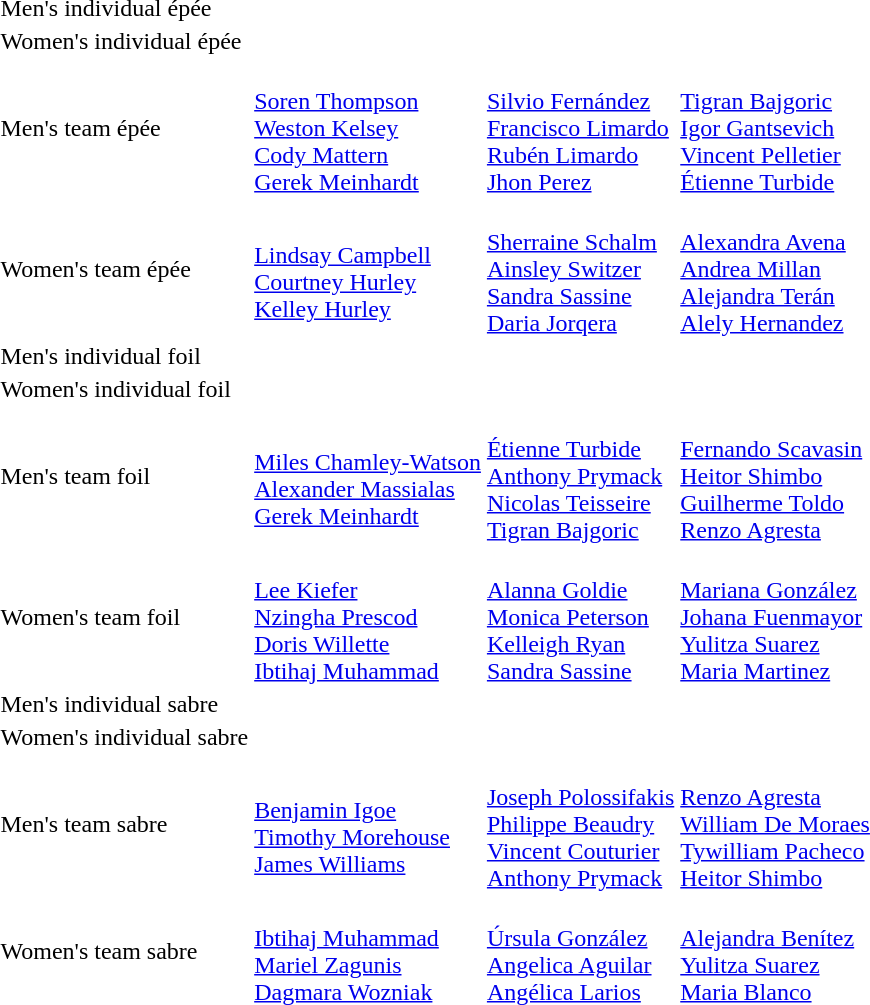<table>
<tr>
<td rowspan=2>Men's individual épée <br></td>
<td rowspan=2></td>
<td rowspan=2></td>
<td></td>
</tr>
<tr>
<td></td>
</tr>
<tr>
<td rowspan=2>Women's individual épée <br></td>
<td rowspan=2></td>
<td rowspan=2></td>
<td></td>
</tr>
<tr>
<td></td>
</tr>
<tr>
<td>Men's team épée <br></td>
<td><br><a href='#'>Soren Thompson</a><br><a href='#'>Weston Kelsey</a><br><a href='#'>Cody Mattern</a><br><a href='#'>Gerek Meinhardt</a></td>
<td><br><a href='#'>Silvio Fernández</a><br><a href='#'>Francisco Limardo</a><br><a href='#'>Rubén Limardo</a><br><a href='#'>Jhon Perez</a></td>
<td><br><a href='#'>Tigran Bajgoric</a><br><a href='#'>Igor Gantsevich</a><br><a href='#'>Vincent Pelletier</a><br><a href='#'>Étienne Turbide</a></td>
</tr>
<tr>
<td>Women's team épée <br></td>
<td><br><a href='#'>Lindsay Campbell</a><br><a href='#'>Courtney Hurley</a><br><a href='#'>Kelley Hurley</a></td>
<td><br><a href='#'>Sherraine Schalm</a><br><a href='#'>Ainsley Switzer</a><br><a href='#'>Sandra Sassine</a><br><a href='#'>Daria Jorqera</a></td>
<td><br><a href='#'>Alexandra Avena</a><br><a href='#'>Andrea Millan</a><br><a href='#'>Alejandra Terán</a><br><a href='#'>Alely Hernandez</a></td>
</tr>
<tr>
<td rowspan=2>Men's individual foil <br></td>
<td rowspan=2></td>
<td rowspan=2></td>
<td></td>
</tr>
<tr>
<td></td>
</tr>
<tr>
<td rowspan=2>Women's individual foil <br></td>
<td rowspan=2></td>
<td rowspan=2></td>
<td></td>
</tr>
<tr>
<td></td>
</tr>
<tr>
<td>Men's team foil <br></td>
<td><br><a href='#'>Miles Chamley-Watson</a><br><a href='#'>Alexander Massialas</a><br><a href='#'>Gerek Meinhardt</a></td>
<td><br><a href='#'>Étienne Turbide</a><br><a href='#'>Anthony Prymack</a><br><a href='#'>Nicolas Teisseire</a><br><a href='#'>Tigran Bajgoric</a></td>
<td><br><a href='#'>Fernando Scavasin</a><br><a href='#'>Heitor Shimbo</a><br><a href='#'>Guilherme Toldo</a><br><a href='#'>Renzo Agresta</a></td>
</tr>
<tr>
<td>Women's team foil <br></td>
<td><br><a href='#'>Lee Kiefer</a><br><a href='#'>Nzingha Prescod</a><br><a href='#'>Doris Willette</a><br><a href='#'>Ibtihaj Muhammad</a></td>
<td><br><a href='#'>Alanna Goldie</a><br><a href='#'>Monica Peterson</a><br><a href='#'>Kelleigh Ryan</a><br><a href='#'>Sandra Sassine</a></td>
<td><br><a href='#'>Mariana González</a><br><a href='#'>Johana Fuenmayor</a><br><a href='#'>Yulitza Suarez</a><br><a href='#'>Maria Martinez</a></td>
</tr>
<tr>
<td rowspan=2>Men's individual sabre <br></td>
<td rowspan=2></td>
<td rowspan=2></td>
<td></td>
</tr>
<tr>
<td></td>
</tr>
<tr>
<td rowspan=2>Women's individual sabre <br></td>
<td rowspan=2></td>
<td rowspan=2></td>
<td></td>
</tr>
<tr>
<td></td>
</tr>
<tr>
<td>Men's team sabre <br></td>
<td><br><a href='#'>Benjamin Igoe</a><br><a href='#'>Timothy Morehouse</a><br><a href='#'>James Williams</a></td>
<td><br><a href='#'>Joseph Polossifakis</a><br><a href='#'>Philippe Beaudry</a><br><a href='#'>Vincent Couturier</a><br><a href='#'>Anthony Prymack</a></td>
<td><br><a href='#'>Renzo Agresta</a><br><a href='#'>William De Moraes</a><br><a href='#'>Tywilliam Pacheco</a><br><a href='#'>Heitor Shimbo</a></td>
</tr>
<tr>
<td>Women's team sabre <br></td>
<td><br><a href='#'>Ibtihaj Muhammad</a><br><a href='#'>Mariel Zagunis</a><br><a href='#'>Dagmara Wozniak</a></td>
<td><br><a href='#'>Úrsula González</a><br><a href='#'>Angelica Aguilar</a><br><a href='#'>Angélica Larios</a></td>
<td><br><a href='#'>Alejandra Benítez</a><br><a href='#'>Yulitza Suarez</a><br><a href='#'>Maria Blanco</a></td>
</tr>
</table>
